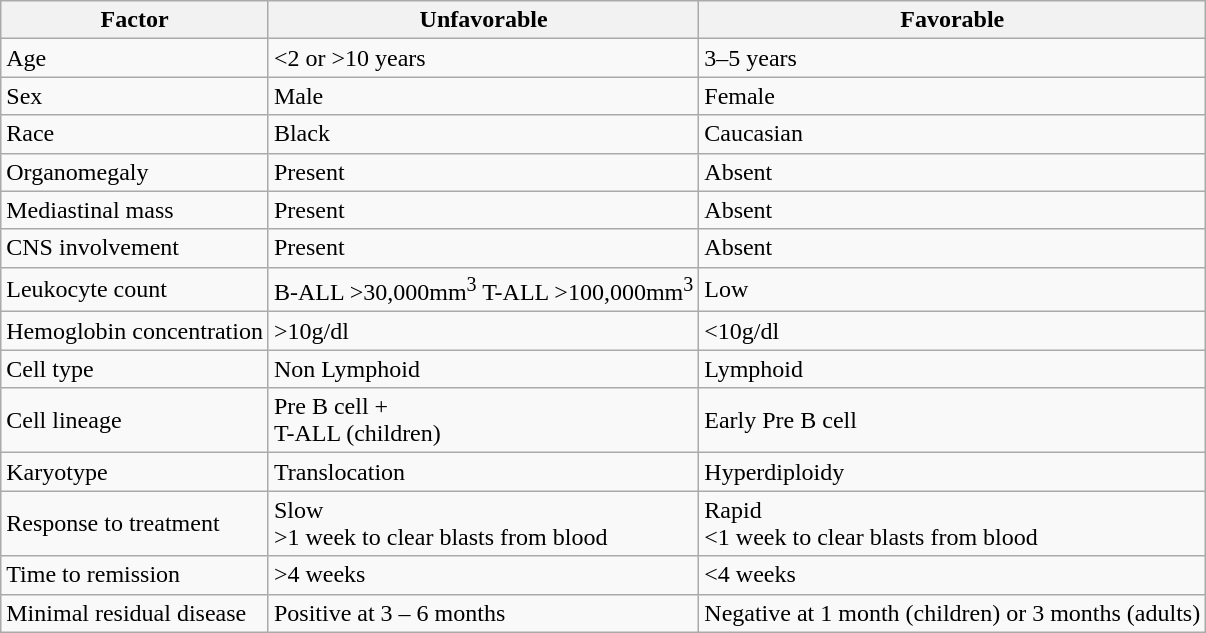<table class="wikitable">
<tr>
<th>Factor</th>
<th>Unfavorable</th>
<th>Favorable</th>
</tr>
<tr>
<td>Age</td>
<td><2 or >10 years</td>
<td>3–5 years</td>
</tr>
<tr>
<td>Sex</td>
<td>Male</td>
<td>Female</td>
</tr>
<tr>
<td>Race</td>
<td>Black</td>
<td>Caucasian</td>
</tr>
<tr>
<td>Organomegaly</td>
<td>Present</td>
<td>Absent</td>
</tr>
<tr>
<td>Mediastinal mass</td>
<td>Present</td>
<td>Absent</td>
</tr>
<tr>
<td>CNS involvement</td>
<td>Present</td>
<td>Absent</td>
</tr>
<tr>
<td>Leukocyte count</td>
<td>B-ALL >30,000mm<sup>3</sup> T-ALL >100,000mm<sup>3</sup></td>
<td>Low</td>
</tr>
<tr>
<td>Hemoglobin concentration</td>
<td>>10g/dl</td>
<td><10g/dl</td>
</tr>
<tr>
<td>Cell type</td>
<td>Non Lymphoid</td>
<td>Lymphoid</td>
</tr>
<tr>
<td>Cell lineage</td>
<td>Pre B cell +<br>T-ALL (children)</td>
<td>Early Pre B cell</td>
</tr>
<tr>
<td>Karyotype</td>
<td>Translocation</td>
<td>Hyperdiploidy</td>
</tr>
<tr>
<td>Response to treatment</td>
<td>Slow<br>>1 week to clear blasts from blood</td>
<td>Rapid<br><1 week to clear blasts from blood</td>
</tr>
<tr>
<td>Time to remission</td>
<td>>4 weeks</td>
<td><4 weeks</td>
</tr>
<tr>
<td>Minimal residual disease</td>
<td>Positive at 3 – 6 months</td>
<td>Negative at 1 month (children) or 3 months (adults)</td>
</tr>
</table>
